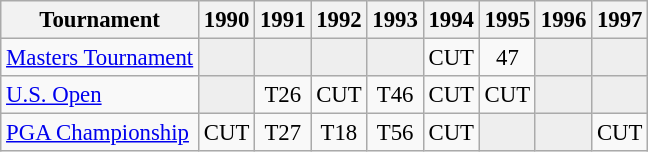<table class="wikitable" style="font-size:95%;text-align:center;">
<tr>
<th>Tournament</th>
<th>1990</th>
<th>1991</th>
<th>1992</th>
<th>1993</th>
<th>1994</th>
<th>1995</th>
<th>1996</th>
<th>1997</th>
</tr>
<tr>
<td align=left><a href='#'>Masters Tournament</a></td>
<td style="background:#eeeeee;"></td>
<td style="background:#eeeeee;"></td>
<td style="background:#eeeeee;"></td>
<td style="background:#eeeeee;"></td>
<td>CUT</td>
<td>47</td>
<td style="background:#eeeeee;"></td>
<td style="background:#eeeeee;"></td>
</tr>
<tr>
<td align=left><a href='#'>U.S. Open</a></td>
<td style="background:#eeeeee;"></td>
<td>T26</td>
<td>CUT</td>
<td>T46</td>
<td>CUT</td>
<td>CUT</td>
<td style="background:#eeeeee;"></td>
<td style="background:#eeeeee;"></td>
</tr>
<tr>
<td align=left><a href='#'>PGA Championship</a></td>
<td>CUT</td>
<td>T27</td>
<td>T18</td>
<td>T56</td>
<td>CUT</td>
<td style="background:#eeeeee;"></td>
<td style="background:#eeeeee;"></td>
<td>CUT</td>
</tr>
</table>
